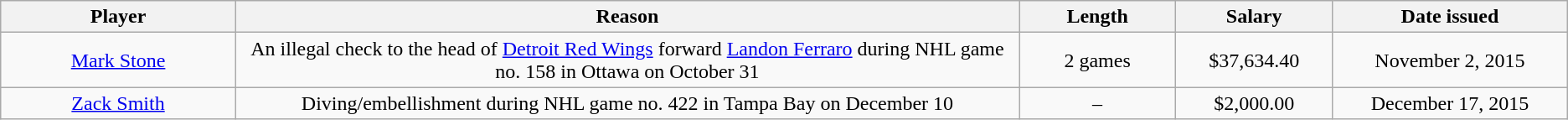<table class="wikitable" style="text-align:center;">
<tr>
<th style="width:15%;">Player</th>
<th style="width:50%;">Reason</th>
<th style="width:10%;">Length</th>
<th style="width:10%;">Salary</th>
<th style="width:15%;">Date issued</th>
</tr>
<tr>
<td><a href='#'>Mark Stone</a></td>
<td>An illegal check to the head of <a href='#'>Detroit Red Wings</a> forward <a href='#'>Landon Ferraro</a> during NHL game no. 158 in Ottawa on October 31</td>
<td>2 games</td>
<td>$37,634.40</td>
<td>November 2, 2015</td>
</tr>
<tr>
<td><a href='#'>Zack Smith</a></td>
<td>Diving/embellishment during NHL game no. 422 in Tampa Bay on December 10</td>
<td>–</td>
<td>$2,000.00</td>
<td>December 17, 2015</td>
</tr>
</table>
